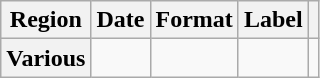<table class="wikitable plainrowheaders">
<tr>
<th scope="col">Region</th>
<th>Date</th>
<th>Format</th>
<th>Label</th>
<th></th>
</tr>
<tr>
<th scope="row">Various</th>
<td></td>
<td></td>
<td></td>
<td style="text-align:center"></td>
</tr>
</table>
